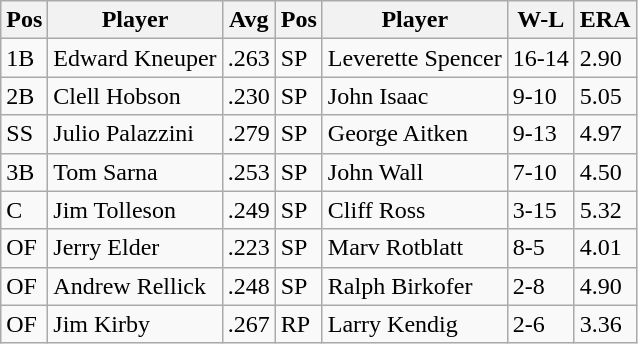<table class="wikitable">
<tr>
<th>Pos</th>
<th>Player</th>
<th>Avg</th>
<th>Pos</th>
<th>Player</th>
<th>W-L</th>
<th>ERA</th>
</tr>
<tr>
<td>1B</td>
<td>Edward Kneuper</td>
<td>.263</td>
<td>SP</td>
<td>Leverette Spencer</td>
<td>16-14</td>
<td>2.90</td>
</tr>
<tr>
<td>2B</td>
<td>Clell Hobson</td>
<td>.230</td>
<td>SP</td>
<td>John Isaac</td>
<td>9-10</td>
<td>5.05</td>
</tr>
<tr>
<td>SS</td>
<td>Julio Palazzini</td>
<td>.279</td>
<td>SP</td>
<td>George Aitken</td>
<td>9-13</td>
<td>4.97</td>
</tr>
<tr>
<td>3B</td>
<td>Tom Sarna</td>
<td>.253</td>
<td>SP</td>
<td>John Wall</td>
<td>7-10</td>
<td>4.50</td>
</tr>
<tr>
<td>C</td>
<td>Jim Tolleson</td>
<td>.249</td>
<td>SP</td>
<td>Cliff Ross</td>
<td>3-15</td>
<td>5.32</td>
</tr>
<tr>
<td>OF</td>
<td>Jerry Elder</td>
<td>.223</td>
<td>SP</td>
<td>Marv Rotblatt</td>
<td>8-5</td>
<td>4.01</td>
</tr>
<tr>
<td>OF</td>
<td>Andrew Rellick</td>
<td>.248</td>
<td>SP</td>
<td>Ralph Birkofer</td>
<td>2-8</td>
<td>4.90</td>
</tr>
<tr>
<td>OF</td>
<td>Jim Kirby</td>
<td>.267</td>
<td>RP</td>
<td>Larry Kendig</td>
<td>2-6</td>
<td>3.36</td>
</tr>
</table>
